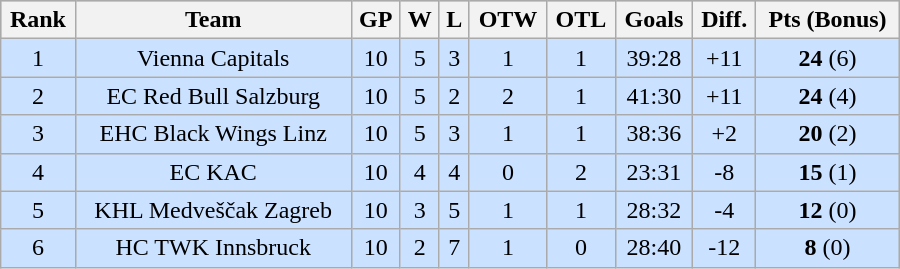<table class="wikitable" width="600px" style="text-align: center;">
<tr style="background-color:#c0c0c0;">
<th>Rank</th>
<th>Team</th>
<th>GP</th>
<th>W</th>
<th>L</th>
<th>OTW</th>
<th>OTL</th>
<th>Goals</th>
<th>Diff.</th>
<th>Pts (Bonus)</th>
</tr>
<tr bgcolor="#CAE1FF">
<td>1</td>
<td>Vienna Capitals</td>
<td>10</td>
<td>5</td>
<td>3</td>
<td>1</td>
<td>1</td>
<td>39:28</td>
<td>+11</td>
<td><strong>24</strong> (6)</td>
</tr>
<tr bgcolor="#CAE1FF">
<td>2</td>
<td>EC Red Bull Salzburg</td>
<td>10</td>
<td>5</td>
<td>2</td>
<td>2</td>
<td>1</td>
<td>41:30</td>
<td>+11</td>
<td><strong>24</strong> (4)</td>
</tr>
<tr bgcolor="#CAE1FF">
<td>3</td>
<td>EHC Black Wings Linz</td>
<td>10</td>
<td>5</td>
<td>3</td>
<td>1</td>
<td>1</td>
<td>38:36</td>
<td>+2</td>
<td><strong>20</strong> (2)</td>
</tr>
<tr bgcolor="#CAE1FF">
<td>4</td>
<td>EC KAC</td>
<td>10</td>
<td>4</td>
<td>4</td>
<td>0</td>
<td>2</td>
<td>23:31</td>
<td>-8</td>
<td><strong>15</strong> (1)</td>
</tr>
<tr bgcolor="#CAE1FF">
<td>5</td>
<td>KHL Medveščak Zagreb</td>
<td>10</td>
<td>3</td>
<td>5</td>
<td>1</td>
<td>1</td>
<td>28:32</td>
<td>-4</td>
<td><strong>12</strong> (0)</td>
</tr>
<tr bgcolor="#CAE1FF">
<td>6</td>
<td>HC TWK Innsbruck</td>
<td>10</td>
<td>2</td>
<td>7</td>
<td>1</td>
<td>0</td>
<td>28:40</td>
<td>-12</td>
<td><strong>8</strong> (0)</td>
</tr>
</table>
